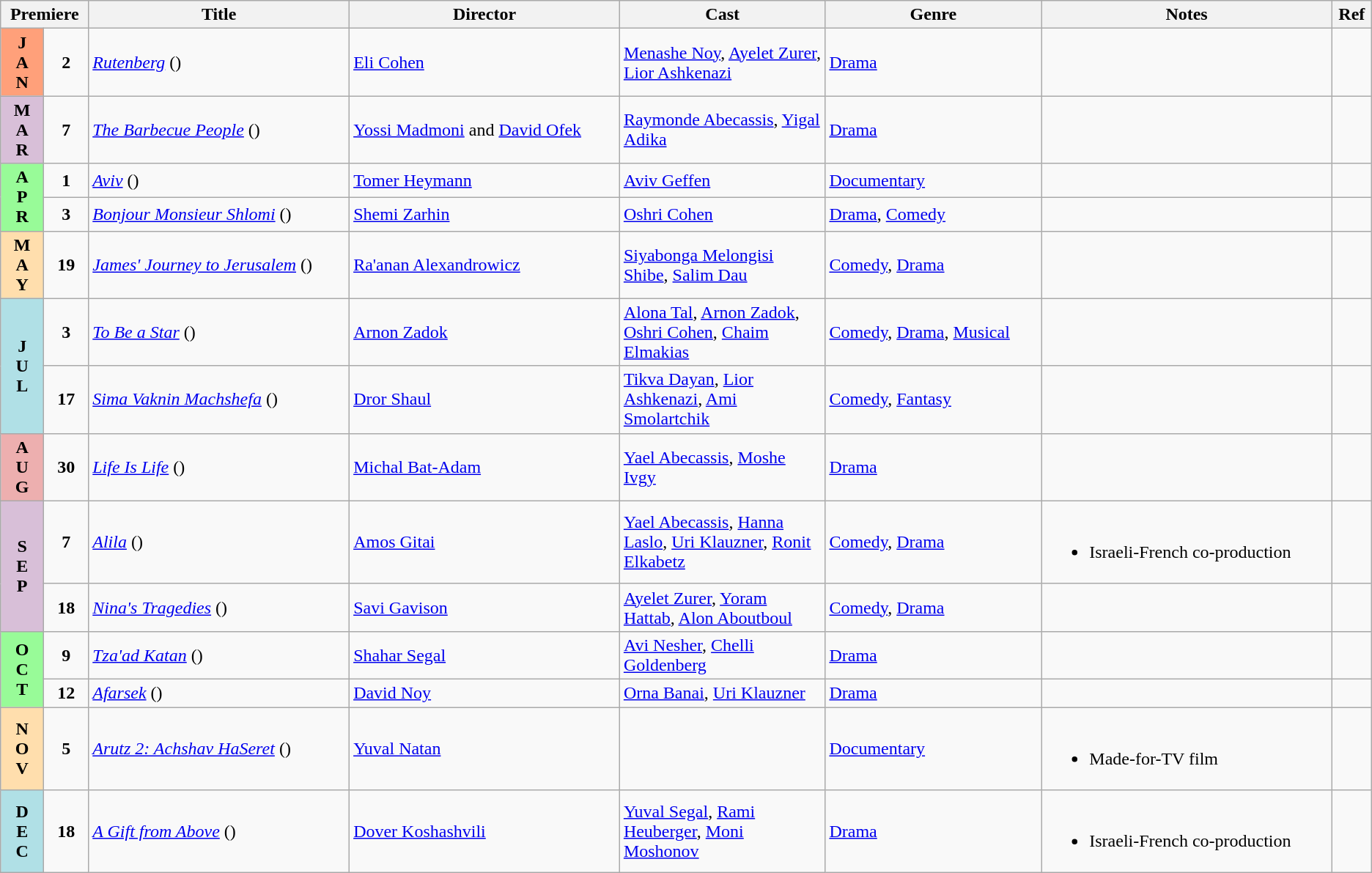<table class="wikitable">
<tr>
<th colspan="2">Premiere</th>
<th>Title</th>
<th>Director</th>
<th width=15%>Cast</th>
<th>Genre</th>
<th>Notes</th>
<th>Ref</th>
</tr>
<tr>
<td rowspan="1" valign="center" align="center" style="background:#FFA07A; textcolor:#000;"><strong>J<br>A<br>N</strong></td>
<td rowspan="1" align="center"><strong>2</strong></td>
<td><em><a href='#'>Rutenberg</a></em> ()</td>
<td><a href='#'>Eli Cohen</a></td>
<td><a href='#'>Menashe Noy</a>, <a href='#'>Ayelet Zurer</a>, <a href='#'>Lior Ashkenazi</a></td>
<td><a href='#'>Drama</a></td>
<td></td>
<td></td>
</tr>
<tr>
<td rowspan="1" valign="center" align="center" style="background:#D8BFD8; textcolor:#000;"><strong>M<br>A<br>R</strong></td>
<td rowspan="1" align="center"><strong>7</strong></td>
<td><em><a href='#'>The Barbecue People</a></em> ()</td>
<td><a href='#'>Yossi Madmoni</a> and <a href='#'>David Ofek</a></td>
<td><a href='#'>Raymonde Abecassis</a>, <a href='#'>Yigal Adika</a></td>
<td><a href='#'>Drama</a></td>
<td></td>
<td></td>
</tr>
<tr>
<td rowspan="2" valign="center" align="center" style="background:#98FB98; textcolor:#000;"><strong>A<br>P<br>R</strong></td>
<td rowspan="1" align="center"><strong>1</strong></td>
<td><em><a href='#'>Aviv</a></em> ()</td>
<td><a href='#'>Tomer Heymann</a></td>
<td><a href='#'>Aviv Geffen</a></td>
<td><a href='#'>Documentary</a></td>
<td></td>
<td></td>
</tr>
<tr>
<td rowspan="1" align="center"><strong>3</strong></td>
<td><em><a href='#'>Bonjour Monsieur Shlomi</a></em> ()</td>
<td><a href='#'>Shemi Zarhin</a></td>
<td><a href='#'>Oshri Cohen</a></td>
<td><a href='#'>Drama</a>, <a href='#'>Comedy</a></td>
<td></td>
<td></td>
</tr>
<tr>
<td rowspan="1" valign="center" align="center" style="background:#FFDEAD; textcolor:#000;"><strong>M<br>A<br>Y</strong></td>
<td rowspan="1" align="center"><strong>19</strong></td>
<td><em><a href='#'>James' Journey to Jerusalem</a></em> ()</td>
<td><a href='#'>Ra'anan Alexandrowicz</a></td>
<td><a href='#'>Siyabonga Melongisi Shibe</a>, <a href='#'>Salim Dau</a></td>
<td><a href='#'>Comedy</a>, <a href='#'>Drama</a></td>
<td></td>
<td></td>
</tr>
<tr>
<td rowspan="2" valign="center" align="center" style="background:#B0E0E6; textcolor:#000;"><strong>J<br>U<br>L</strong></td>
<td rowspan="1" align="center"><strong>3</strong></td>
<td><em><a href='#'>To Be a Star</a></em> ()</td>
<td><a href='#'>Arnon Zadok</a></td>
<td><a href='#'>Alona Tal</a>, <a href='#'>Arnon Zadok</a>, <a href='#'>Oshri Cohen</a>, <a href='#'>Chaim Elmakias</a></td>
<td><a href='#'>Comedy</a>, <a href='#'>Drama</a>, <a href='#'>Musical</a></td>
<td></td>
<td></td>
</tr>
<tr>
<td rowspan="1" align="center"><strong>17</strong></td>
<td><em><a href='#'>Sima Vaknin Machshefa</a></em> ()</td>
<td><a href='#'>Dror Shaul</a></td>
<td><a href='#'>Tikva Dayan</a>, <a href='#'>Lior Ashkenazi</a>, <a href='#'>Ami Smolartchik</a></td>
<td><a href='#'>Comedy</a>, <a href='#'>Fantasy</a></td>
<td></td>
<td></td>
</tr>
<tr>
<td rowspan="1" valign="center" align="center" style="background:#edafaf; textcolor:#000;"><strong>A<br>U<br>G</strong></td>
<td rowspan="1" align="center"><strong>30</strong></td>
<td><em><a href='#'>Life Is Life</a></em> ()</td>
<td><a href='#'>Michal Bat-Adam</a></td>
<td><a href='#'>Yael Abecassis</a>, <a href='#'>Moshe Ivgy</a></td>
<td><a href='#'>Drama</a></td>
<td></td>
<td></td>
</tr>
<tr>
<td rowspan="2" valign="center" align="center" style="background:#D8BFD8; textcolor:#000;"><strong>S<br>E<br>P</strong></td>
<td rowspan="1" align="center"><strong>7</strong></td>
<td><em><a href='#'>Alila</a></em> ()</td>
<td><a href='#'>Amos Gitai</a></td>
<td><a href='#'>Yael Abecassis</a>, <a href='#'>Hanna Laslo</a>, <a href='#'>Uri Klauzner</a>, <a href='#'>Ronit Elkabetz</a></td>
<td><a href='#'>Comedy</a>, <a href='#'>Drama</a></td>
<td><br><ul><li>Israeli-French co-production</li></ul></td>
<td></td>
</tr>
<tr>
<td rowspan="1" align="center"><strong>18</strong></td>
<td><em><a href='#'>Nina's Tragedies</a></em> ()</td>
<td><a href='#'>Savi Gavison</a></td>
<td><a href='#'>Ayelet Zurer</a>, <a href='#'>Yoram Hattab</a>, <a href='#'>Alon Aboutboul</a></td>
<td><a href='#'>Comedy</a>, <a href='#'>Drama</a></td>
<td></td>
<td></td>
</tr>
<tr>
<td rowspan="2" valign="center" align="center" style="background:#98FB98; textcolor:#000;"><strong>O<br>C<br>T</strong></td>
<td rowspan="1" align="center"><strong>9</strong></td>
<td><em><a href='#'>Tza'ad Katan</a></em> ()</td>
<td><a href='#'>Shahar Segal</a></td>
<td><a href='#'>Avi Nesher</a>, <a href='#'>Chelli Goldenberg</a></td>
<td><a href='#'>Drama</a></td>
<td></td>
<td></td>
</tr>
<tr>
<td rowspan="1" align="center"><strong>12</strong></td>
<td><em><a href='#'>Afarsek</a></em> ()</td>
<td><a href='#'>David Noy</a></td>
<td><a href='#'>Orna Banai</a>, <a href='#'>Uri Klauzner</a></td>
<td><a href='#'>Drama</a></td>
<td></td>
<td></td>
</tr>
<tr>
<td rowspan="1" valign="center" align="center" style="background:#FFDEAD; textcolor:#000;"><strong>N<br>O<br>V</strong></td>
<td rowspan="1" align="center"><strong>5</strong></td>
<td><em><a href='#'>Arutz 2: Achshav HaSeret</a></em> ()</td>
<td><a href='#'>Yuval Natan</a></td>
<td></td>
<td><a href='#'>Documentary</a></td>
<td><br><ul><li>Made-for-TV film</li></ul></td>
<td></td>
</tr>
<tr>
<td rowspan="1" valign="center" align="center" style="background:#B0E0E6; textcolor:#000;"><strong>D<br>E<br>C</strong></td>
<td rowspan="1" align="center"><strong>18</strong></td>
<td><em><a href='#'>A Gift from Above</a></em> ()</td>
<td><a href='#'>Dover Koshashvili</a></td>
<td><a href='#'>Yuval Segal</a>, <a href='#'>Rami Heuberger</a>, <a href='#'>Moni Moshonov</a></td>
<td><a href='#'>Drama</a></td>
<td><br><ul><li>Israeli-French co-production</li></ul></td>
<td></td>
</tr>
</table>
